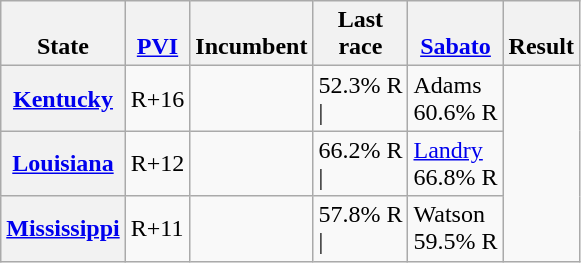<table class="wikitable sortable">
<tr valign=bottom>
<th>State</th>
<th><a href='#'>PVI</a></th>
<th>Incumbent</th>
<th>Last<br>race</th>
<th scope="col"><a href='#'>Sabato</a><br></th>
<th>Result</th>
</tr>
<tr>
<th><a href='#'>Kentucky</a></th>
<td>R+16</td>
<td></td>
<td>52.3% R<br>|</td>
<td>Adams<br>60.6% R</td>
</tr>
<tr>
<th><a href='#'>Louisiana</a></th>
<td>R+12</td>
<td><br></td>
<td>66.2% R<br>|</td>
<td><a href='#'>Landry</a><br>66.8% R</td>
</tr>
<tr>
<th><a href='#'>Mississippi</a></th>
<td>R+11</td>
<td></td>
<td>57.8% R<br>|</td>
<td>Watson<br>59.5% R</td>
</tr>
</table>
